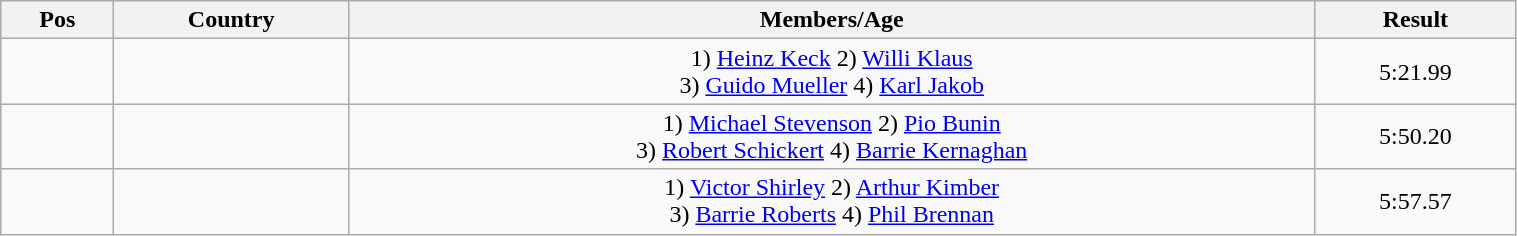<table class="wikitable"  style="text-align:center; width:80%;">
<tr>
<th>Pos</th>
<th>Country</th>
<th>Members/Age</th>
<th>Result</th>
</tr>
<tr>
<td align=center></td>
<td align=left></td>
<td>1) <a href='#'>Heinz Keck</a> 2) <a href='#'>Willi Klaus</a><br>3) <a href='#'>Guido Mueller</a> 4) <a href='#'>Karl Jakob</a></td>
<td>5:21.99</td>
</tr>
<tr>
<td align=center></td>
<td align=left></td>
<td>1) <a href='#'>Michael Stevenson</a> 2) <a href='#'>Pio Bunin</a><br>3) <a href='#'>Robert Schickert</a> 4) <a href='#'>Barrie Kernaghan</a></td>
<td>5:50.20</td>
</tr>
<tr>
<td align=center></td>
<td align=left></td>
<td>1) <a href='#'>Victor Shirley</a> 2) <a href='#'>Arthur Kimber</a><br>3) <a href='#'>Barrie Roberts</a> 4) <a href='#'>Phil Brennan</a></td>
<td>5:57.57</td>
</tr>
</table>
